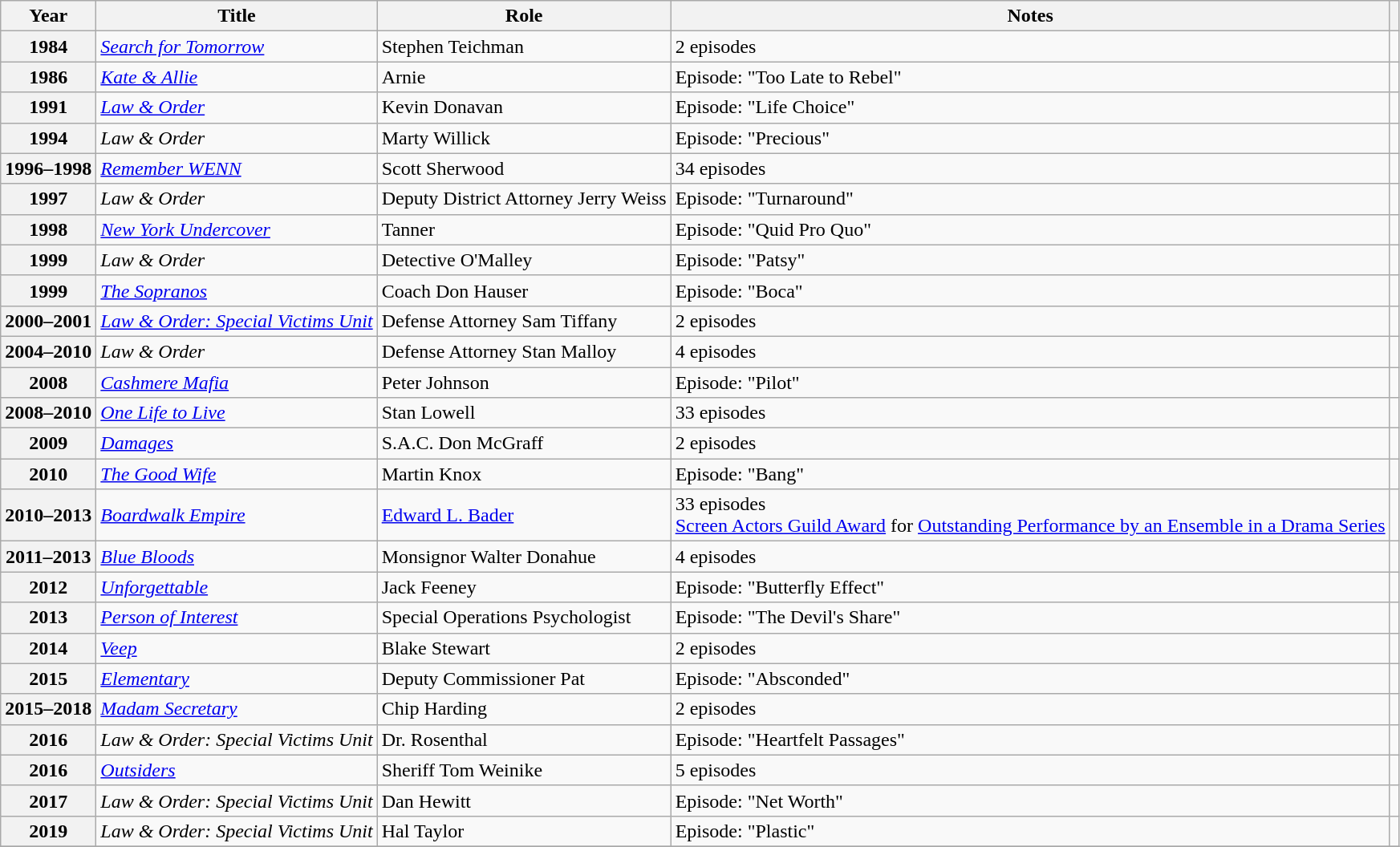<table class="wikitable plainrowheaders sortable" style="margin-right: 0;">
<tr>
<th scope="col">Year</th>
<th scope="col">Title</th>
<th scope="col">Role</th>
<th scope="col" class="unsortable">Notes</th>
<th scope="col" class="unsortable"></th>
</tr>
<tr>
<th scope="row">1984</th>
<td><em><a href='#'>Search for Tomorrow</a></em></td>
<td>Stephen Teichman</td>
<td>2 episodes</td>
<td align=center></td>
</tr>
<tr>
<th scope="row">1986</th>
<td><em><a href='#'>Kate & Allie</a></em></td>
<td>Arnie</td>
<td>Episode: "Too Late to Rebel"</td>
<td align=center></td>
</tr>
<tr>
<th scope="row">1991</th>
<td><em><a href='#'>Law & Order</a></em></td>
<td>Kevin Donavan</td>
<td>Episode: "Life Choice"</td>
<td align=center></td>
</tr>
<tr>
<th scope="row">1994</th>
<td><em>Law & Order</em></td>
<td>Marty Willick</td>
<td>Episode: "Precious"</td>
<td align=center></td>
</tr>
<tr>
<th scope="row">1996–1998</th>
<td><em><a href='#'>Remember WENN</a></em></td>
<td>Scott Sherwood</td>
<td>34 episodes</td>
<td align=center></td>
</tr>
<tr>
<th scope="row">1997</th>
<td><em>Law & Order</em></td>
<td>Deputy District Attorney Jerry Weiss</td>
<td>Episode: "Turnaround"</td>
<td align=center></td>
</tr>
<tr>
<th scope="row">1998</th>
<td><em><a href='#'>New York Undercover</a></em></td>
<td>Tanner</td>
<td>Episode: "Quid Pro Quo"</td>
<td align=center></td>
</tr>
<tr>
<th scope="row">1999</th>
<td><em>Law & Order</em></td>
<td>Detective O'Malley</td>
<td>Episode: "Patsy"</td>
<td align=center></td>
</tr>
<tr>
<th scope="row">1999</th>
<td><em><a href='#'>The Sopranos</a></em></td>
<td>Coach Don Hauser</td>
<td>Episode: "Boca"</td>
<td align=center></td>
</tr>
<tr>
<th scope="row">2000–2001</th>
<td><em><a href='#'>Law & Order: Special Victims Unit</a></em></td>
<td>Defense Attorney Sam Tiffany</td>
<td>2 episodes</td>
<td align=center></td>
</tr>
<tr>
<th scope="row">2004–2010</th>
<td><em>Law & Order</em></td>
<td>Defense Attorney Stan Malloy</td>
<td>4 episodes</td>
<td align=center></td>
</tr>
<tr>
<th scope="row">2008</th>
<td><em><a href='#'>Cashmere Mafia</a></em></td>
<td>Peter Johnson</td>
<td>Episode: "Pilot"</td>
<td align=center></td>
</tr>
<tr>
<th scope="row">2008–2010</th>
<td><em><a href='#'>One Life to Live</a></em></td>
<td>Stan Lowell</td>
<td>33 episodes</td>
<td align=center></td>
</tr>
<tr>
<th scope="row">2009</th>
<td><em><a href='#'>Damages</a></em></td>
<td>S.A.C. Don McGraff</td>
<td>2 episodes</td>
<td align=center></td>
</tr>
<tr>
<th scope="row">2010</th>
<td><em><a href='#'>The Good Wife</a></em></td>
<td>Martin Knox</td>
<td>Episode: "Bang"</td>
<td align=center></td>
</tr>
<tr>
<th scope="row">2010–2013</th>
<td><em><a href='#'>Boardwalk Empire</a></em></td>
<td><a href='#'>Edward L. Bader</a></td>
<td>33 episodes<br><a href='#'>Screen Actors Guild Award</a> for <a href='#'>Outstanding Performance by an Ensemble in a Drama Series</a></td>
<td align=center></td>
</tr>
<tr>
<th scope="row">2011–2013</th>
<td><em><a href='#'>Blue Bloods</a></em></td>
<td>Monsignor Walter Donahue</td>
<td>4 episodes</td>
<td align=center></td>
</tr>
<tr>
<th scope="row">2012</th>
<td><em><a href='#'>Unforgettable</a></em></td>
<td>Jack Feeney</td>
<td>Episode: "Butterfly Effect"</td>
<td align=center></td>
</tr>
<tr>
<th scope="row">2013</th>
<td><em><a href='#'>Person of Interest</a></em></td>
<td>Special Operations Psychologist</td>
<td>Episode: "The Devil's Share"</td>
<td align=center></td>
</tr>
<tr>
<th scope="row">2014</th>
<td><em><a href='#'>Veep</a></em></td>
<td>Blake Stewart</td>
<td>2 episodes</td>
<td align=center></td>
</tr>
<tr>
<th scope="row">2015</th>
<td><em><a href='#'>Elementary</a></em></td>
<td>Deputy Commissioner Pat</td>
<td>Episode: "Absconded"</td>
<td align=center></td>
</tr>
<tr>
<th scope="row">2015–2018</th>
<td><em><a href='#'>Madam Secretary</a></em></td>
<td>Chip Harding</td>
<td>2 episodes</td>
<td align=center></td>
</tr>
<tr>
<th scope="row">2016</th>
<td><em>Law & Order: Special Victims Unit</em></td>
<td>Dr. Rosenthal</td>
<td>Episode: "Heartfelt Passages"</td>
<td align=center></td>
</tr>
<tr>
<th scope="row">2016</th>
<td><em><a href='#'>Outsiders</a></em></td>
<td>Sheriff Tom Weinike</td>
<td>5 episodes</td>
<td align=center></td>
</tr>
<tr>
<th scope="row">2017</th>
<td><em>Law & Order: Special Victims Unit</em></td>
<td>Dan Hewitt</td>
<td>Episode: "Net Worth"</td>
<td align=center></td>
</tr>
<tr>
<th scope="row">2019</th>
<td><em>Law & Order: Special Victims Unit</em></td>
<td>Hal Taylor</td>
<td>Episode: "Plastic"</td>
<td align=center></td>
</tr>
<tr>
</tr>
</table>
